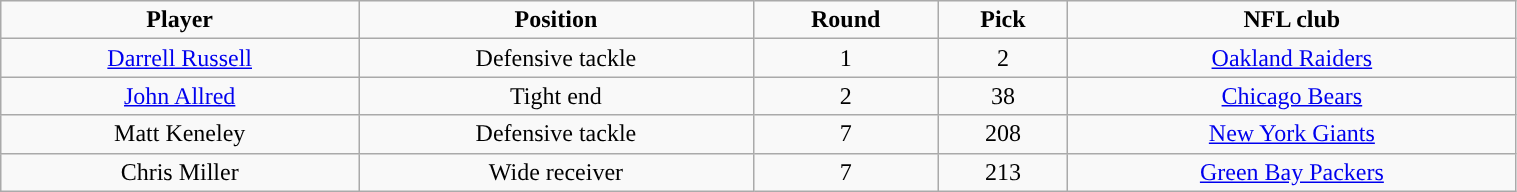<table class="wikitable" width="80%">
<tr align="center">
<td><strong>Player</strong></td>
<td><strong>Position</strong></td>
<td><strong>Round</strong></td>
<td><strong>Pick</strong></td>
<td><strong>NFL club</strong></td>
</tr>
<tr align="center" bgcolor="">
<td><a href='#'>Darrell Russell</a></td>
<td>Defensive tackle</td>
<td>1</td>
<td>2</td>
<td><a href='#'>Oakland Raiders</a></td>
</tr>
<tr align="center" bgcolor="">
<td><a href='#'>John Allred</a></td>
<td>Tight end</td>
<td>2</td>
<td>38</td>
<td><a href='#'>Chicago Bears</a></td>
</tr>
<tr align="center" bgcolor="">
<td>Matt Keneley</td>
<td>Defensive tackle</td>
<td>7</td>
<td>208</td>
<td><a href='#'>New York Giants</a></td>
</tr>
<tr align="center" bgcolor="">
<td>Chris Miller</td>
<td>Wide receiver</td>
<td>7</td>
<td>213</td>
<td><a href='#'>Green Bay Packers</a></td>
</tr>
</table>
